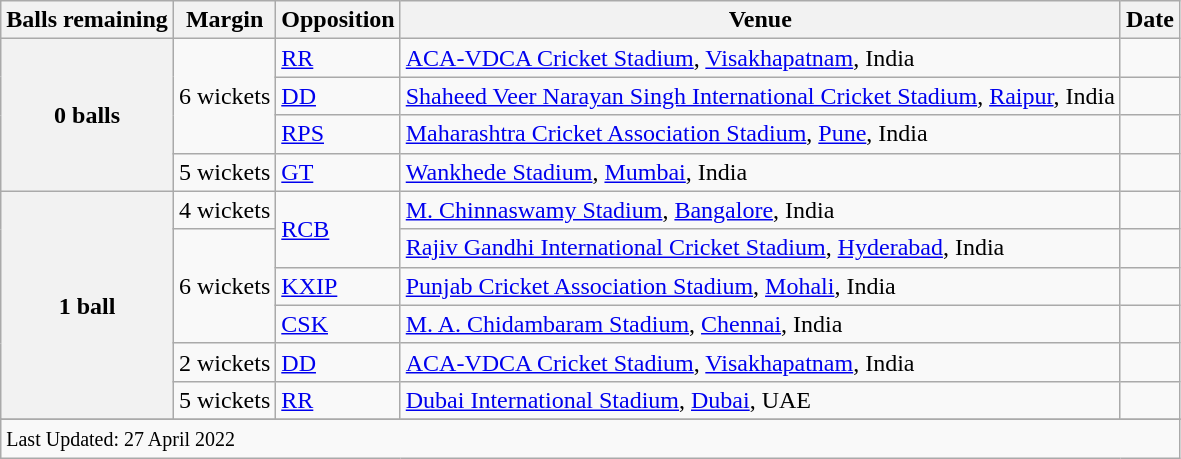<table class="wikitable">
<tr>
<th>Balls remaining</th>
<th>Margin</th>
<th>Opposition</th>
<th>Venue</th>
<th>Date</th>
</tr>
<tr>
<th rowspan=4>0 balls</th>
<td rowspan=3>6 wickets</td>
<td><a href='#'>RR</a></td>
<td><a href='#'>ACA-VDCA Cricket Stadium</a>, <a href='#'>Visakhapatnam</a>, India</td>
<td></td>
</tr>
<tr>
<td><a href='#'>DD</a></td>
<td><a href='#'>Shaheed Veer Narayan Singh International Cricket Stadium</a>, <a href='#'>Raipur</a>, India</td>
<td></td>
</tr>
<tr>
<td><a href='#'>RPS</a></td>
<td><a href='#'>Maharashtra Cricket Association Stadium</a>, <a href='#'>Pune</a>, India</td>
<td></td>
</tr>
<tr>
<td>5 wickets</td>
<td><a href='#'>GT</a></td>
<td><a href='#'>Wankhede Stadium</a>, <a href='#'>Mumbai</a>, India</td>
<td></td>
</tr>
<tr>
<th rowspan=6>1 ball</th>
<td>4 wickets</td>
<td rowspan=2><a href='#'>RCB</a></td>
<td><a href='#'>M. Chinnaswamy Stadium</a>, <a href='#'>Bangalore</a>, India</td>
<td></td>
</tr>
<tr>
<td rowspan=3>6 wickets</td>
<td><a href='#'>Rajiv Gandhi International Cricket Stadium</a>, <a href='#'>Hyderabad</a>, India</td>
<td></td>
</tr>
<tr>
<td><a href='#'>KXIP</a></td>
<td><a href='#'>Punjab Cricket Association Stadium</a>, <a href='#'>Mohali</a>, India</td>
<td></td>
</tr>
<tr>
<td><a href='#'>CSK</a></td>
<td><a href='#'>M. A. Chidambaram Stadium</a>, <a href='#'>Chennai</a>, India</td>
<td></td>
</tr>
<tr>
<td>2 wickets</td>
<td><a href='#'>DD</a></td>
<td><a href='#'>ACA-VDCA Cricket Stadium</a>, <a href='#'>Visakhapatnam</a>, India</td>
<td></td>
</tr>
<tr>
<td>5 wickets</td>
<td><a href='#'>RR</a></td>
<td><a href='#'>Dubai International Stadium</a>, <a href='#'>Dubai</a>, UAE</td>
<td></td>
</tr>
<tr>
</tr>
<tr class=sortbottom>
<td colspan=5><small>Last Updated: 27 April 2022</small></td>
</tr>
</table>
